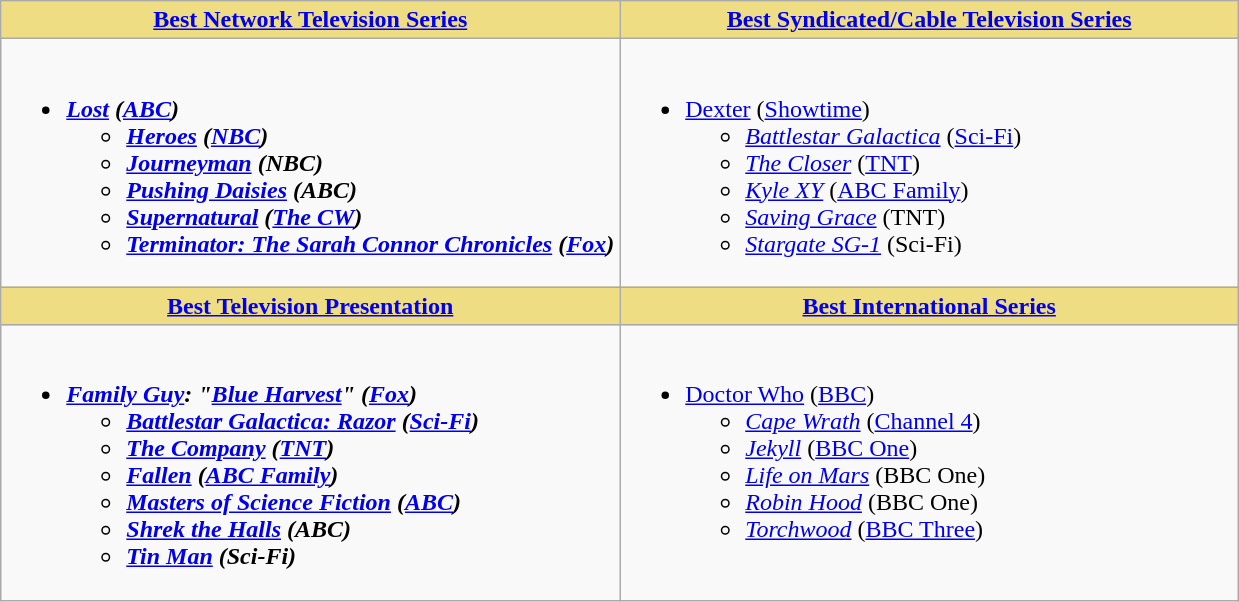<table class=wikitable>
<tr>
<th style="background:#EEDD82; width:50%"><a href='#'>Best Network Television Series</a></th>
<th style="background:#EEDD82; width:50%"><a href='#'>Best Syndicated/Cable Television Series</a></th>
</tr>
<tr>
<td valign="top"><br><ul><li><strong><em><a href='#'>Lost</a><em> (<a href='#'>ABC</a>)<strong><ul><li></em><a href='#'>Heroes</a><em> (<a href='#'>NBC</a>)</li><li></em><a href='#'>Journeyman</a><em> (NBC)</li><li></em><a href='#'>Pushing Daisies</a><em> (ABC)</li><li></em><a href='#'>Supernatural</a><em> (<a href='#'>The CW</a>)</li><li></em><a href='#'>Terminator: The Sarah Connor Chronicles</a><em> (<a href='#'>Fox</a>)</li></ul></li></ul></td>
<td valign="top"><br><ul><li></em></strong><a href='#'>Dexter</a></em> (<a href='#'>Showtime</a>)</strong><ul><li><em><a href='#'>Battlestar Galactica</a></em> (<a href='#'>Sci-Fi</a>)</li><li><em><a href='#'>The Closer</a></em> (<a href='#'>TNT</a>)</li><li><em><a href='#'>Kyle XY</a></em> (<a href='#'>ABC Family</a>)</li><li><em><a href='#'>Saving Grace</a></em> (TNT)</li><li><em><a href='#'>Stargate SG-1</a></em> (Sci-Fi)</li></ul></li></ul></td>
</tr>
<tr>
<th style="background:#EEDD82; width:50%"><a href='#'>Best Television Presentation</a></th>
<th style="background:#EEDD82; width:50%"><a href='#'>Best International Series</a></th>
</tr>
<tr>
<td valign="top"><br><ul><li><strong><em><a href='#'>Family Guy</a><em>: "<a href='#'>Blue Harvest</a>"<strong> (<a href='#'>Fox</a>)<ul><li></em><a href='#'>Battlestar Galactica: Razor</a><em> (<a href='#'>Sci-Fi</a>)</li><li></em><a href='#'>The Company</a><em> (<a href='#'>TNT</a>)</li><li></em><a href='#'>Fallen</a><em> (<a href='#'>ABC Family</a>)</li><li></em><a href='#'>Masters of Science Fiction</a><em> (<a href='#'>ABC</a>)</li><li></em><a href='#'>Shrek the Halls</a><em> (ABC)</li><li></em><a href='#'>Tin Man</a><em> (Sci-Fi)</li></ul></li></ul></td>
<td valign="top"><br><ul><li></em></strong><a href='#'>Doctor Who</a></em> (<a href='#'>BBC</a>)</strong><ul><li><em><a href='#'>Cape Wrath</a></em> (<a href='#'>Channel 4</a>)</li><li><em><a href='#'>Jekyll</a></em> (<a href='#'>BBC One</a>)</li><li><em><a href='#'>Life on Mars</a></em> (BBC One)</li><li><em><a href='#'>Robin Hood</a></em> (BBC One)</li><li><em><a href='#'>Torchwood</a></em> (<a href='#'>BBC Three</a>)</li></ul></li></ul></td>
</tr>
</table>
